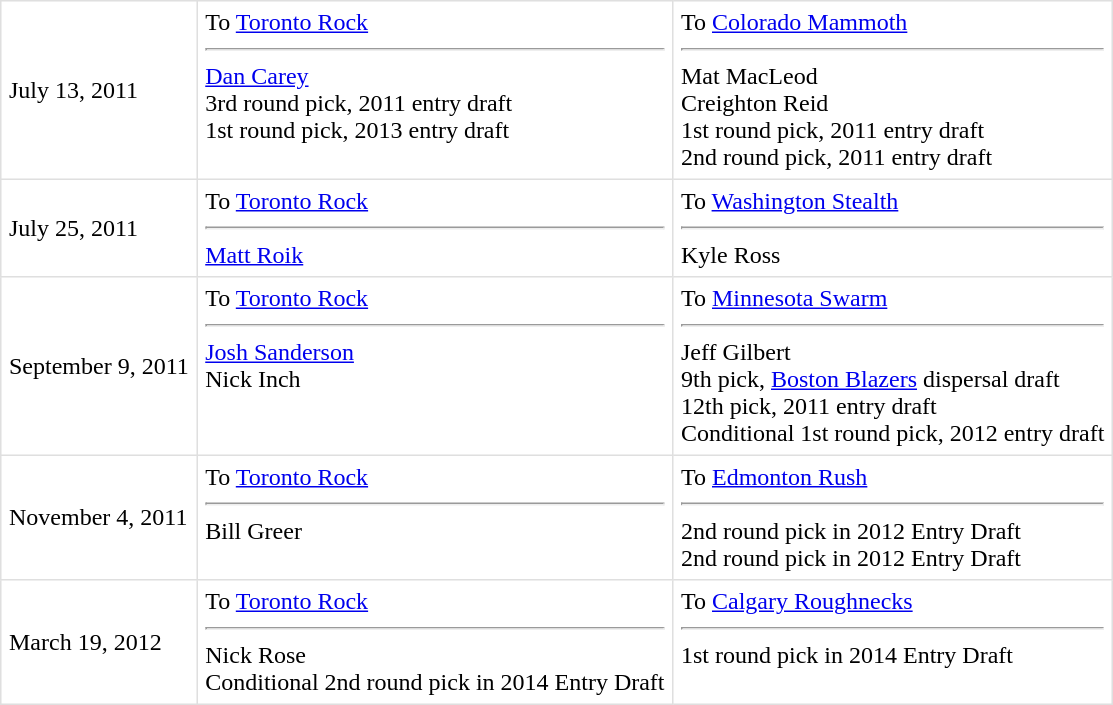<table border=1 style="border-collapse:collapse" bordercolor="#DFDFDF"  cellpadding="5">
<tr>
<td>July 13, 2011<br></td>
<td valign="top">To <a href='#'>Toronto Rock</a> <hr><a href='#'>Dan Carey</a><br>3rd round pick, 2011 entry draft<br>1st round pick, 2013 entry draft</td>
<td valign="top">To <a href='#'>Colorado Mammoth</a> <hr>Mat MacLeod<br>Creighton Reid<br>1st round pick, 2011 entry draft<br>2nd round pick, 2011 entry draft</td>
</tr>
<tr>
<td>July 25, 2011<br></td>
<td valign="top">To <a href='#'>Toronto Rock</a> <hr><a href='#'>Matt Roik</a></td>
<td valign="top">To <a href='#'>Washington Stealth</a> <hr>Kyle Ross</td>
</tr>
<tr>
<td>September 9, 2011<br></td>
<td valign="top">To <a href='#'>Toronto Rock</a> <hr><a href='#'>Josh Sanderson</a><br>Nick Inch</td>
<td valign="top">To <a href='#'>Minnesota Swarm</a> <hr>Jeff Gilbert<br>9th pick, <a href='#'>Boston Blazers</a> dispersal draft<br>12th pick, 2011 entry draft<br>Conditional 1st round pick, 2012 entry draft</td>
</tr>
<tr>
<td>November 4, 2011<br></td>
<td valign="top">To <a href='#'>Toronto Rock</a> <hr>Bill Greer</td>
<td valign="top">To <a href='#'>Edmonton Rush</a> <hr>2nd round pick in 2012 Entry Draft<br>2nd round pick in 2012 Entry Draft</td>
</tr>
<tr>
<td>March 19, 2012<br></td>
<td valign="top">To <a href='#'>Toronto Rock</a> <hr>Nick Rose<br>Conditional 2nd round pick in 2014 Entry Draft</td>
<td valign="top">To <a href='#'>Calgary Roughnecks</a> <hr>1st round pick in 2014 Entry Draft</td>
</tr>
</table>
